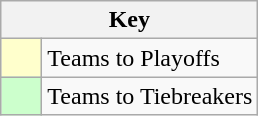<table class="wikitable" style="text-align: center;">
<tr>
<th colspan=2>Key</th>
</tr>
<tr>
<td style="background:#ffffcc; width:20px;"></td>
<td align=left>Teams to Playoffs</td>
</tr>
<tr>
<td style="background:#ccffcc; width:20px;"></td>
<td align=left>Teams to Tiebreakers</td>
</tr>
</table>
